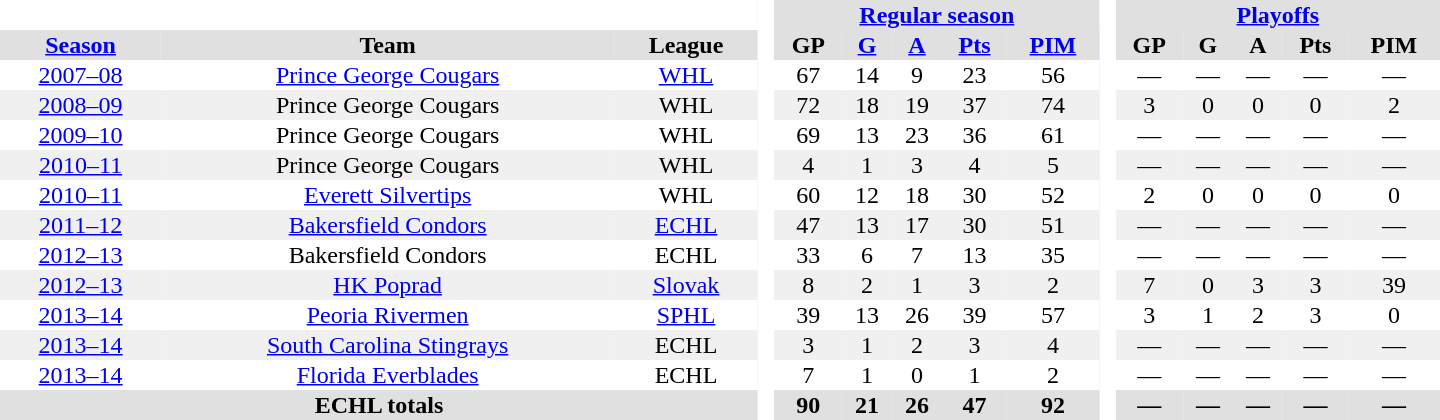<table border="0" cellpadding="1" cellspacing="0" style="text-align:center; width:60em">
<tr bgcolor="#e0e0e0">
<th colspan="3" bgcolor="#ffffff"> </th>
<th rowspan="99" bgcolor="#ffffff"> </th>
<th colspan="5"><a href='#'>Regular season</a></th>
<th rowspan="99" bgcolor="#ffffff"> </th>
<th colspan="5"><a href='#'>Playoffs</a></th>
</tr>
<tr bgcolor="#e0e0e0">
<th><a href='#'>Season</a></th>
<th>Team</th>
<th>League</th>
<th>GP</th>
<th><a href='#'>G</a></th>
<th><a href='#'>A</a></th>
<th><a href='#'>Pts</a></th>
<th><a href='#'>PIM</a></th>
<th>GP</th>
<th>G</th>
<th>A</th>
<th>Pts</th>
<th>PIM</th>
</tr>
<tr>
<td><a href='#'>2007–08</a></td>
<td><a href='#'>Prince George Cougars</a></td>
<td><a href='#'>WHL</a></td>
<td>67</td>
<td>14</td>
<td>9</td>
<td>23</td>
<td>56</td>
<td>—</td>
<td>—</td>
<td>—</td>
<td>—</td>
<td>—</td>
</tr>
<tr bgcolor="#f0f0f0">
<td><a href='#'>2008–09</a></td>
<td>Prince George Cougars</td>
<td>WHL</td>
<td>72</td>
<td>18</td>
<td>19</td>
<td>37</td>
<td>74</td>
<td>3</td>
<td>0</td>
<td>0</td>
<td>0</td>
<td>2</td>
</tr>
<tr>
<td><a href='#'>2009–10</a></td>
<td>Prince George Cougars</td>
<td>WHL</td>
<td>69</td>
<td>13</td>
<td>23</td>
<td>36</td>
<td>61</td>
<td>—</td>
<td>—</td>
<td>—</td>
<td>—</td>
<td>—</td>
</tr>
<tr bgcolor="#f0f0f0">
<td><a href='#'>2010–11</a></td>
<td>Prince George Cougars</td>
<td>WHL</td>
<td>4</td>
<td>1</td>
<td>3</td>
<td>4</td>
<td>5</td>
<td>—</td>
<td>—</td>
<td>—</td>
<td>—</td>
<td>—</td>
</tr>
<tr>
<td><a href='#'>2010–11</a></td>
<td><a href='#'>Everett Silvertips</a></td>
<td>WHL</td>
<td>60</td>
<td>12</td>
<td>18</td>
<td>30</td>
<td>52</td>
<td>2</td>
<td>0</td>
<td>0</td>
<td>0</td>
<td>0</td>
</tr>
<tr bgcolor="#f0f0f0">
<td><a href='#'>2011–12</a></td>
<td><a href='#'>Bakersfield Condors</a></td>
<td><a href='#'>ECHL</a></td>
<td>47</td>
<td>13</td>
<td>17</td>
<td>30</td>
<td>51</td>
<td>—</td>
<td>—</td>
<td>—</td>
<td>—</td>
<td>—</td>
</tr>
<tr>
<td><a href='#'>2012–13</a></td>
<td>Bakersfield Condors</td>
<td>ECHL</td>
<td>33</td>
<td>6</td>
<td>7</td>
<td>13</td>
<td>35</td>
<td>—</td>
<td>—</td>
<td>—</td>
<td>—</td>
<td>—</td>
</tr>
<tr bgcolor="#f0f0f0">
<td><a href='#'>2012–13</a></td>
<td><a href='#'>HK Poprad</a></td>
<td><a href='#'>Slovak</a></td>
<td>8</td>
<td>2</td>
<td>1</td>
<td>3</td>
<td>2</td>
<td>7</td>
<td>0</td>
<td>3</td>
<td>3</td>
<td>39</td>
</tr>
<tr>
<td><a href='#'>2013–14</a></td>
<td><a href='#'>Peoria Rivermen</a></td>
<td><a href='#'>SPHL</a></td>
<td>39</td>
<td>13</td>
<td>26</td>
<td>39</td>
<td>57</td>
<td>3</td>
<td>1</td>
<td>2</td>
<td>3</td>
<td>0</td>
</tr>
<tr bgcolor="#f0f0f0">
<td><a href='#'>2013–14</a></td>
<td><a href='#'>South Carolina Stingrays</a></td>
<td>ECHL</td>
<td>3</td>
<td>1</td>
<td>2</td>
<td>3</td>
<td>4</td>
<td>—</td>
<td>—</td>
<td>—</td>
<td>—</td>
<td>—</td>
</tr>
<tr>
<td><a href='#'>2013–14</a></td>
<td><a href='#'>Florida Everblades</a></td>
<td>ECHL</td>
<td>7</td>
<td>1</td>
<td>0</td>
<td>1</td>
<td>2</td>
<td>—</td>
<td>—</td>
<td>—</td>
<td>—</td>
<td>—</td>
</tr>
<tr>
</tr>
<tr ALIGN="center" bgcolor="#e0e0e0">
<th colspan="3">ECHL totals</th>
<th ALIGN="center">90</th>
<th ALIGN="center">21</th>
<th ALIGN="center">26</th>
<th ALIGN="center">47</th>
<th ALIGN="center">92</th>
<th ALIGN="center">—</th>
<th ALIGN="center">—</th>
<th ALIGN="center">—</th>
<th ALIGN="center">—</th>
<th ALIGN="center">—</th>
</tr>
</table>
